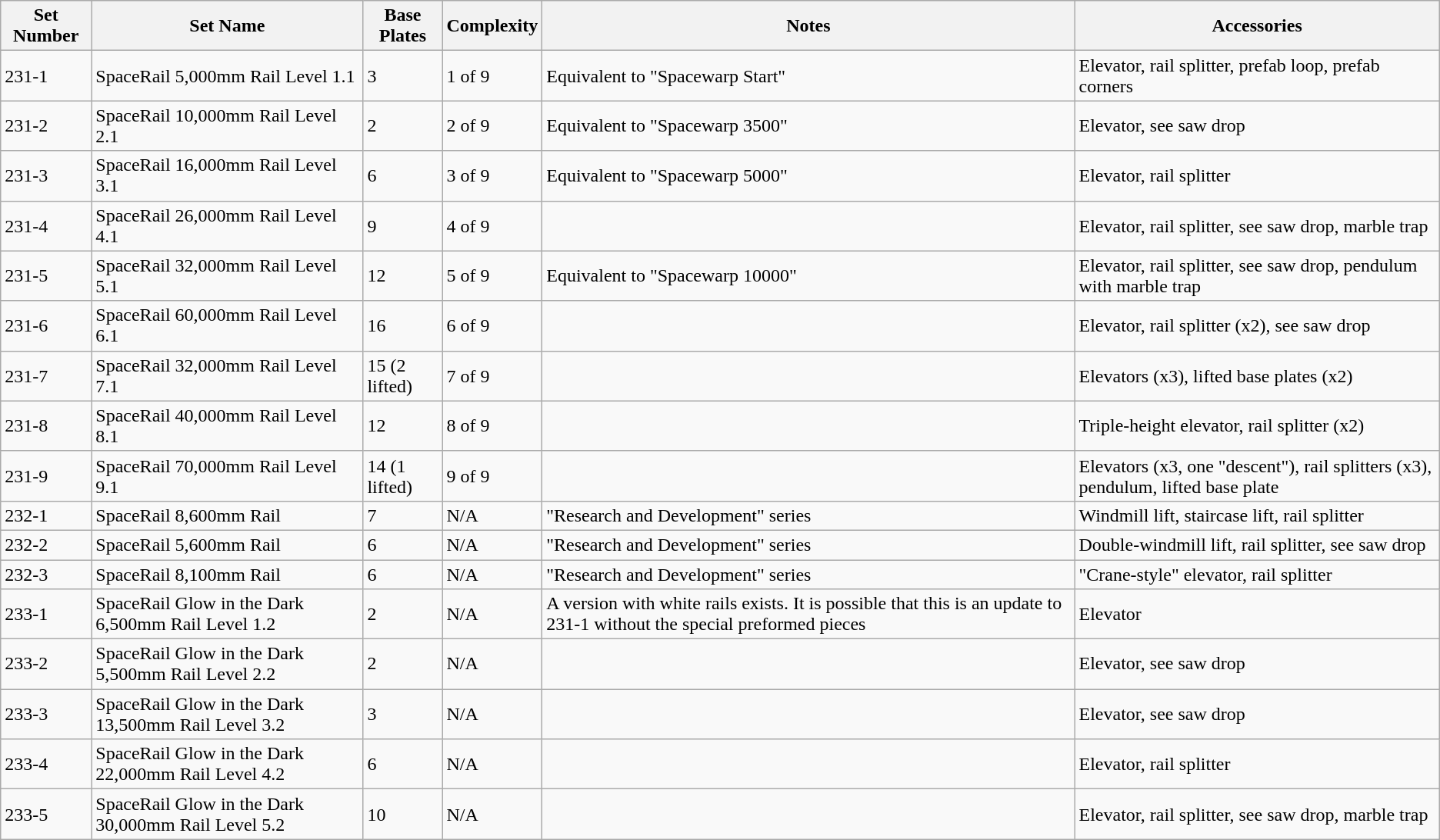<table class="wikitable sortable">
<tr>
<th>Set Number</th>
<th>Set Name</th>
<th>Base Plates</th>
<th>Complexity</th>
<th>Notes</th>
<th>Accessories</th>
</tr>
<tr>
<td>231-1</td>
<td>SpaceRail 5,000mm Rail Level 1.1</td>
<td>3</td>
<td>1 of 9</td>
<td>Equivalent to "Spacewarp Start"</td>
<td>Elevator, rail splitter, prefab loop, prefab corners</td>
</tr>
<tr>
<td>231-2</td>
<td>SpaceRail 10,000mm Rail Level 2.1</td>
<td>2</td>
<td>2 of 9</td>
<td>Equivalent to "Spacewarp 3500"</td>
<td>Elevator, see saw drop</td>
</tr>
<tr>
<td>231-3</td>
<td>SpaceRail 16,000mm Rail Level 3.1</td>
<td>6</td>
<td>3 of 9</td>
<td>Equivalent to "Spacewarp 5000"</td>
<td>Elevator, rail splitter</td>
</tr>
<tr>
<td>231-4</td>
<td>SpaceRail 26,000mm Rail Level 4.1</td>
<td>9</td>
<td>4 of 9</td>
<td></td>
<td>Elevator, rail splitter, see saw drop, marble trap</td>
</tr>
<tr>
<td>231-5</td>
<td>SpaceRail 32,000mm Rail Level 5.1</td>
<td>12</td>
<td>5 of 9</td>
<td>Equivalent to "Spacewarp 10000"</td>
<td>Elevator, rail splitter, see saw drop, pendulum with marble trap</td>
</tr>
<tr>
<td>231-6</td>
<td>SpaceRail 60,000mm Rail Level 6.1</td>
<td>16</td>
<td>6 of 9</td>
<td></td>
<td>Elevator, rail splitter (x2), see saw drop</td>
</tr>
<tr>
<td>231-7</td>
<td>SpaceRail 32,000mm Rail Level 7.1</td>
<td>15 (2 lifted)</td>
<td>7 of 9</td>
<td></td>
<td>Elevators (x3), lifted base plates (x2)</td>
</tr>
<tr>
<td>231-8</td>
<td>SpaceRail 40,000mm Rail Level 8.1</td>
<td>12</td>
<td>8 of 9</td>
<td></td>
<td>Triple-height elevator, rail splitter (x2)</td>
</tr>
<tr>
<td>231-9</td>
<td>SpaceRail 70,000mm Rail Level 9.1</td>
<td>14 (1 lifted)</td>
<td>9 of 9</td>
<td></td>
<td>Elevators (x3, one "descent"), rail splitters (x3), pendulum, lifted base plate</td>
</tr>
<tr>
<td>232-1</td>
<td>SpaceRail 8,600mm Rail</td>
<td>7</td>
<td>N/A</td>
<td>"Research and Development" series</td>
<td>Windmill lift, staircase lift, rail splitter</td>
</tr>
<tr>
<td>232-2</td>
<td>SpaceRail 5,600mm Rail</td>
<td>6</td>
<td>N/A</td>
<td>"Research and Development" series</td>
<td>Double-windmill lift, rail splitter, see saw drop</td>
</tr>
<tr>
<td>232-3</td>
<td>SpaceRail 8,100mm Rail</td>
<td>6</td>
<td>N/A</td>
<td>"Research and Development" series</td>
<td>"Crane-style" elevator, rail splitter</td>
</tr>
<tr>
<td>233-1</td>
<td>SpaceRail Glow in the Dark 6,500mm Rail Level 1.2</td>
<td>2</td>
<td>N/A</td>
<td>A version with white rails exists. It is possible that this is an update to 231-1 without the special preformed pieces</td>
<td>Elevator</td>
</tr>
<tr>
<td>233-2</td>
<td>SpaceRail Glow in the Dark 5,500mm Rail Level 2.2</td>
<td>2</td>
<td>N/A</td>
<td></td>
<td>Elevator, see saw drop</td>
</tr>
<tr>
<td>233-3</td>
<td>SpaceRail Glow in the Dark 13,500mm Rail Level 3.2</td>
<td>3</td>
<td>N/A</td>
<td></td>
<td>Elevator, see saw drop</td>
</tr>
<tr>
<td>233-4</td>
<td>SpaceRail Glow in the Dark 22,000mm Rail Level 4.2</td>
<td>6</td>
<td>N/A</td>
<td></td>
<td>Elevator, rail splitter</td>
</tr>
<tr>
<td>233-5</td>
<td>SpaceRail Glow in the Dark 30,000mm Rail Level 5.2</td>
<td>10</td>
<td>N/A</td>
<td></td>
<td>Elevator, rail splitter, see saw drop, marble trap</td>
</tr>
</table>
